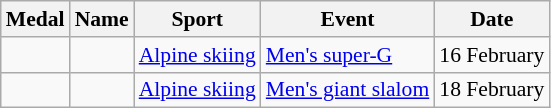<table class="wikitable sortable" style="font-size:90%">
<tr>
<th>Medal</th>
<th>Name</th>
<th>Sport</th>
<th>Event</th>
<th>Date</th>
</tr>
<tr>
<td></td>
<td></td>
<td><a href='#'>Alpine skiing</a></td>
<td><a href='#'>Men's super-G</a></td>
<td>16 February</td>
</tr>
<tr>
<td></td>
<td></td>
<td><a href='#'>Alpine skiing</a></td>
<td><a href='#'>Men's giant slalom</a></td>
<td>18 February</td>
</tr>
</table>
